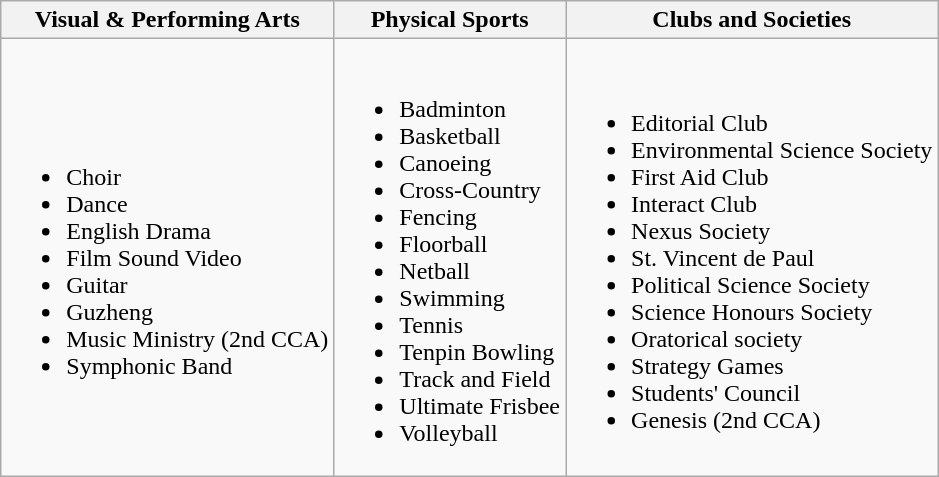<table class="wikitable">
<tr>
<th>Visual & Performing Arts</th>
<th>Physical Sports</th>
<th>Clubs and Societies</th>
</tr>
<tr>
<td><br><ul><li>Choir</li><li>Dance</li><li>English Drama</li><li>Film Sound Video</li><li>Guitar</li><li>Guzheng</li><li>Music Ministry (2nd CCA)</li><li>Symphonic Band</li></ul></td>
<td><br><ul><li>Badminton</li><li>Basketball</li><li>Canoeing</li><li>Cross-Country</li><li>Fencing</li><li>Floorball</li><li>Netball</li><li>Swimming</li><li>Tennis</li><li>Tenpin Bowling</li><li>Track and Field</li><li>Ultimate Frisbee</li><li>Volleyball</li></ul></td>
<td><br><ul><li>Editorial Club</li><li>Environmental Science Society</li><li>First Aid Club</li><li>Interact Club</li><li>Nexus Society</li><li>St. Vincent de Paul</li><li>Political Science Society</li><li>Science Honours Society</li><li>Oratorical society</li><li>Strategy Games</li><li>Students' Council</li><li>Genesis (2nd CCA)</li></ul></td>
</tr>
</table>
